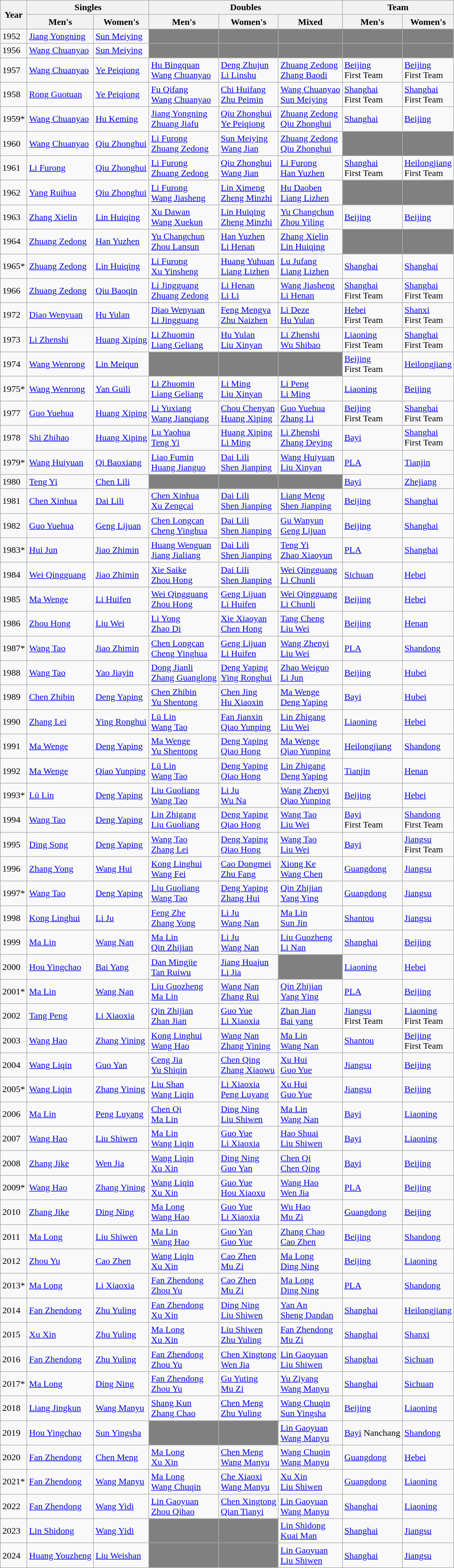<table class=wikitable style="font-size:100%;">
<tr>
<th rowspan=2>Year</th>
<th colspan=2>Singles</th>
<th colspan=3>Doubles</th>
<th colspan=2>Team</th>
</tr>
<tr>
<th>Men's</th>
<th>Women's</th>
<th>Men's</th>
<th>Women's</th>
<th>Mixed</th>
<th>Men's</th>
<th>Women's</th>
</tr>
<tr>
<td>1952</td>
<td><a href='#'>Jiang Yongning</a></td>
<td><a href='#'>Sun Meiying</a></td>
<td bgcolor=gray></td>
<td bgcolor=gray></td>
<td bgcolor=gray></td>
<td bgcolor=gray></td>
<td bgcolor=gray></td>
</tr>
<tr>
<td>1956</td>
<td><a href='#'>Wang Chuanyao</a></td>
<td><a href='#'>Sun Meiying</a></td>
<td bgcolor=gray></td>
<td bgcolor=gray></td>
<td bgcolor=gray></td>
<td bgcolor=gray></td>
<td bgcolor=gray></td>
</tr>
<tr>
<td>1957</td>
<td><a href='#'>Wang Chuanyao</a></td>
<td><a href='#'>Ye Peiqiong</a></td>
<td><a href='#'>Hu Bingquan</a><br><a href='#'>Wang Chuanyao</a></td>
<td><a href='#'>Deng Zhujun</a><br><a href='#'>Li Linshu</a></td>
<td><a href='#'>Zhuang Zedong</a><br><a href='#'>Zhang Baodi</a></td>
<td><a href='#'>Beijing</a><br>First Team</td>
<td><a href='#'>Beijing</a><br>First Team</td>
</tr>
<tr>
<td>1958</td>
<td><a href='#'>Rong Guotuan</a></td>
<td><a href='#'>Ye Peiqiong</a></td>
<td><a href='#'>Fu Qifang</a><br><a href='#'>Wang Chuanyao</a></td>
<td><a href='#'>Chi Huifang</a><br><a href='#'>Zhu Peimin</a></td>
<td><a href='#'>Wang Chuanyao</a><br><a href='#'>Sun Meiying</a></td>
<td><a href='#'>Shanghai</a><br>First Team</td>
<td><a href='#'>Shanghai</a><br>First Team</td>
</tr>
<tr>
<td>1959*</td>
<td><a href='#'>Wang Chuanyao</a></td>
<td><a href='#'>Hu Keming</a></td>
<td><a href='#'>Jiang Yongning</a><br><a href='#'>Zhuang Jiafu</a></td>
<td><a href='#'>Qiu Zhonghui</a><br><a href='#'>Ye Peiqiong</a></td>
<td><a href='#'>Zhuang Zedong</a><br><a href='#'>Qiu Zhonghui</a></td>
<td><a href='#'>Shanghai</a></td>
<td><a href='#'>Beijing</a></td>
</tr>
<tr>
<td>1960</td>
<td><a href='#'>Wang Chuanyao</a></td>
<td><a href='#'>Qiu Zhonghui</a></td>
<td><a href='#'>Li Furong</a><br><a href='#'>Zhuang Zedong</a></td>
<td><a href='#'>Sun Meiying</a><br><a href='#'>Wang Jian</a></td>
<td><a href='#'>Zhuang Zedong</a><br><a href='#'>Qiu Zhonghui</a></td>
<td bgcolor=gray></td>
<td bgcolor=gray></td>
</tr>
<tr>
<td>1961</td>
<td><a href='#'>Li Furong</a></td>
<td><a href='#'>Qiu Zhonghui</a></td>
<td><a href='#'>Li Furong</a><br><a href='#'>Zhuang Zedong</a></td>
<td><a href='#'>Qiu Zhonghui</a><br><a href='#'>Wang Jian</a></td>
<td><a href='#'>Li Furong</a><br><a href='#'>Han Yuzhen</a></td>
<td><a href='#'>Shanghai</a><br>First Team</td>
<td><a href='#'>Heilongjiang</a><br>First Team</td>
</tr>
<tr>
<td>1962</td>
<td><a href='#'>Yang Ruihua</a></td>
<td><a href='#'>Qiu Zhonghui</a></td>
<td><a href='#'>Li Furong</a><br><a href='#'>Wang Jiasheng</a></td>
<td><a href='#'>Lin Ximeng</a><br><a href='#'>Zheng Minzhi</a></td>
<td><a href='#'>Hu Daoben</a><br><a href='#'>Liang Lizhen</a></td>
<td bgcolor=gray></td>
<td bgcolor=gray></td>
</tr>
<tr>
<td>1963</td>
<td><a href='#'>Zhang Xielin</a></td>
<td><a href='#'>Lin Huiqing</a></td>
<td><a href='#'>Xu Dawan</a><br><a href='#'>Wang Xuekun</a></td>
<td><a href='#'>Lin Huiqing</a><br><a href='#'>Zheng Minzhi</a></td>
<td><a href='#'>Yu Changchun</a><br><a href='#'>Zhou Yiling</a></td>
<td><a href='#'>Beijing</a></td>
<td><a href='#'>Beijing</a></td>
</tr>
<tr>
<td>1964</td>
<td><a href='#'>Zhuang Zedong</a></td>
<td><a href='#'>Han Yuzhen</a></td>
<td><a href='#'>Yu Changchun</a><br><a href='#'>Zhou Lansun</a></td>
<td><a href='#'>Han Yuzhen</a><br><a href='#'>Li Henan</a></td>
<td><a href='#'>Zhang Xielin</a><br><a href='#'>Lin Huiqing</a></td>
<td bgcolor=gray></td>
<td bgcolor=gray></td>
</tr>
<tr>
<td>1965*</td>
<td><a href='#'>Zhuang Zedong</a></td>
<td><a href='#'>Lin Huiqing</a></td>
<td><a href='#'>Li Furong</a><br><a href='#'>Xu Yinsheng</a></td>
<td><a href='#'>Huang Yuhuan</a><br><a href='#'>Liang Lizhen</a></td>
<td><a href='#'>Lu Jufang</a><br><a href='#'>Liang Lizhen</a></td>
<td><a href='#'>Shanghai</a></td>
<td><a href='#'>Shanghai</a></td>
</tr>
<tr>
<td>1966</td>
<td><a href='#'>Zhuang Zedong</a></td>
<td><a href='#'>Qiu Baoqin</a></td>
<td><a href='#'>Li Jingguang</a><br><a href='#'>Zhuang Zedong</a></td>
<td><a href='#'>Li Henan</a><br><a href='#'>Li Li</a></td>
<td><a href='#'>Wang Jiasheng</a><br><a href='#'>Li Henan</a></td>
<td><a href='#'>Shanghai</a><br>First Team</td>
<td><a href='#'>Shanghai</a><br>First Team</td>
</tr>
<tr>
<td>1972</td>
<td><a href='#'>Diao Wenyuan</a></td>
<td><a href='#'>Hu Yulan</a></td>
<td><a href='#'>Diao Wenyuan</a><br><a href='#'>Li Jingguang</a></td>
<td><a href='#'>Feng Mengya</a><br><a href='#'>Zhu Naizhen</a></td>
<td><a href='#'>Li Deze</a><br><a href='#'>Hu Yulan</a></td>
<td><a href='#'>Hebei</a><br>First Team</td>
<td><a href='#'>Shanxi</a><br>First Team</td>
</tr>
<tr>
<td>1973</td>
<td><a href='#'>Li Zhenshi</a></td>
<td><a href='#'>Huang Xiping</a></td>
<td><a href='#'>Li Zhuomin</a><br><a href='#'>Liang Geliang</a></td>
<td><a href='#'>Hu Yulan</a><br><a href='#'>Liu Xinyan</a></td>
<td><a href='#'>Li Zhenshi</a><br><a href='#'>Wu Shibao</a></td>
<td><a href='#'>Liaoning</a><br>First Team</td>
<td><a href='#'>Shanghai</a><br>First Team</td>
</tr>
<tr>
<td>1974</td>
<td><a href='#'>Wang Wenrong</a></td>
<td><a href='#'>Lin Meiqun</a></td>
<td bgcolor=gray></td>
<td bgcolor=gray></td>
<td bgcolor=gray></td>
<td><a href='#'>Beijing</a><br>First Team</td>
<td><a href='#'>Heilongjiang</a></td>
</tr>
<tr>
<td>1975*</td>
<td><a href='#'>Wang Wenrong</a></td>
<td><a href='#'>Yan Guili</a></td>
<td><a href='#'>Li Zhuomin</a><br><a href='#'>Liang Geliang</a></td>
<td><a href='#'>Li Ming</a><br><a href='#'>Liu Xinyan</a></td>
<td><a href='#'>Li Peng</a><br><a href='#'>Li Ming</a></td>
<td><a href='#'>Liaoning</a></td>
<td><a href='#'>Beijing</a></td>
</tr>
<tr>
<td>1977</td>
<td><a href='#'>Guo Yuehua</a></td>
<td><a href='#'>Huang Xiping</a></td>
<td><a href='#'>Li Yuxiang</a><br><a href='#'>Wang Jianqiang</a></td>
<td><a href='#'>Chou Chenyan</a><br><a href='#'>Huang Xiping</a></td>
<td><a href='#'>Guo Yuehua</a><br><a href='#'>Zhang Li</a></td>
<td><a href='#'>Beijing</a><br>First Team</td>
<td><a href='#'>Shanghai</a><br>First Team</td>
</tr>
<tr>
<td>1978</td>
<td><a href='#'>Shi Zhihao</a></td>
<td><a href='#'>Huang Xiping</a></td>
<td><a href='#'>Lu Yaohua</a><br><a href='#'>Teng Yi</a></td>
<td><a href='#'>Huang Xiping</a><br><a href='#'>Li Ming</a></td>
<td><a href='#'>Li Zhenshi</a><br><a href='#'>Zhang Deying</a></td>
<td><a href='#'>Bayi</a></td>
<td><a href='#'>Shanghai</a><br>First Team</td>
</tr>
<tr>
<td>1979*</td>
<td><a href='#'>Wang Huiyuan</a></td>
<td><a href='#'>Qi Baoxiang</a></td>
<td><a href='#'>Liao Fumin</a><br><a href='#'>Huang Jianguo</a></td>
<td><a href='#'>Dai Lili</a><br><a href='#'>Shen Jianping</a></td>
<td><a href='#'>Wang Huiyuan</a><br><a href='#'>Liu Xinyan</a></td>
<td><a href='#'>PLA</a></td>
<td><a href='#'>Tianjin</a></td>
</tr>
<tr>
<td>1980</td>
<td><a href='#'>Teng Yi</a></td>
<td><a href='#'>Chen Lili</a></td>
<td bgcolor=gray></td>
<td bgcolor=gray></td>
<td bgcolor=gray></td>
<td><a href='#'>Bayi</a></td>
<td><a href='#'>Zhejiang</a></td>
</tr>
<tr>
<td>1981</td>
<td><a href='#'>Chen Xinhua</a></td>
<td><a href='#'>Dai Lili</a></td>
<td><a href='#'>Chen Xinhua</a><br><a href='#'>Xu Zengcai</a></td>
<td><a href='#'>Dai Lili</a><br><a href='#'>Shen Jianping</a></td>
<td><a href='#'>Liang Meng</a><br><a href='#'>Shen Jianping</a></td>
<td><a href='#'>Beijing</a></td>
<td><a href='#'>Shanghai</a></td>
</tr>
<tr>
<td>1982</td>
<td><a href='#'>Guo Yuehua</a></td>
<td><a href='#'>Geng Lijuan</a></td>
<td><a href='#'>Chen Longcan</a><br><a href='#'>Cheng Yinghua</a></td>
<td><a href='#'>Dai Lili</a><br><a href='#'>Shen Jianping</a></td>
<td><a href='#'>Gu Wanyun</a><br><a href='#'>Geng Lijuan</a></td>
<td><a href='#'>Beijing</a></td>
<td><a href='#'>Shanghai</a></td>
</tr>
<tr>
<td>1983*</td>
<td><a href='#'>Hui Jun</a></td>
<td><a href='#'>Jiao Zhimin</a></td>
<td><a href='#'>Huang Wenguan</a><br><a href='#'>Jiang Jialiang</a></td>
<td><a href='#'>Dai Lili</a><br><a href='#'>Shen Jianping</a></td>
<td><a href='#'>Teng Yi</a><br><a href='#'>Zhao Xiaoyun</a></td>
<td><a href='#'>PLA</a></td>
<td><a href='#'>Shanghai</a></td>
</tr>
<tr>
<td>1984</td>
<td><a href='#'>Wei Qingguang</a></td>
<td><a href='#'>Jiao Zhimin</a></td>
<td><a href='#'>Xie Saike</a><br><a href='#'>Zhou Hong</a></td>
<td><a href='#'>Dai Lili</a><br><a href='#'>Shen Jianping</a></td>
<td><a href='#'>Wei Qingguang</a><br><a href='#'>Li Chunli</a></td>
<td><a href='#'>Sichuan</a></td>
<td><a href='#'>Hebei</a></td>
</tr>
<tr>
<td>1985</td>
<td><a href='#'>Ma Wenge</a></td>
<td><a href='#'>Li Huifen</a></td>
<td><a href='#'>Wei Qingguang</a><br><a href='#'>Zhou Hong</a></td>
<td><a href='#'>Geng Lijuan</a><br><a href='#'>Li Huifen</a></td>
<td><a href='#'>Wei Qingguang</a><br><a href='#'>Li Chunli</a></td>
<td><a href='#'>Beijing</a></td>
<td><a href='#'>Hebei</a></td>
</tr>
<tr>
<td>1986</td>
<td><a href='#'>Zhou Hong</a></td>
<td><a href='#'>Liu Wei</a></td>
<td><a href='#'>Li Yong</a><br><a href='#'>Zhao Di</a></td>
<td><a href='#'>Xie Xiaoyan</a><br><a href='#'>Chen Hong</a></td>
<td><a href='#'>Tang Cheng</a><br><a href='#'>Liu Wei</a></td>
<td><a href='#'>Beijing</a></td>
<td><a href='#'>Henan</a></td>
</tr>
<tr>
<td>1987*</td>
<td><a href='#'>Wang Tao</a></td>
<td><a href='#'>Jiao Zhimin</a></td>
<td><a href='#'>Chen Longcan</a><br><a href='#'>Cheng Yinghua</a></td>
<td><a href='#'>Geng Lijuan</a><br><a href='#'>Li Huifen</a></td>
<td><a href='#'>Wang Zhenyi</a><br><a href='#'>Liu Wei</a></td>
<td><a href='#'>PLA</a></td>
<td><a href='#'>Shandong</a></td>
</tr>
<tr>
<td>1988</td>
<td><a href='#'>Wang Tao</a></td>
<td><a href='#'>Yao Jiayin</a></td>
<td><a href='#'>Dong Jianli</a><br><a href='#'>Zhang Guanglong</a></td>
<td><a href='#'>Deng Yaping</a><br><a href='#'>Ying Ronghui</a></td>
<td><a href='#'>Zhao Weiguo</a><br><a href='#'>Li Jun</a></td>
<td><a href='#'>Beijing</a></td>
<td><a href='#'>Hubei</a></td>
</tr>
<tr>
<td>1989</td>
<td><a href='#'>Chen Zhibin</a></td>
<td><a href='#'>Deng Yaping</a></td>
<td><a href='#'>Chen Zhibin</a><br><a href='#'>Yu Shentong</a></td>
<td><a href='#'>Chen Jing</a><br><a href='#'>Hu Xiaoxin</a></td>
<td><a href='#'>Ma Wenge</a><br><a href='#'>Deng Yaping</a></td>
<td><a href='#'>Bayi</a></td>
<td><a href='#'>Hubei</a></td>
</tr>
<tr>
<td>1990</td>
<td><a href='#'>Zhang Lei</a></td>
<td><a href='#'>Ying Ronghui</a></td>
<td><a href='#'>Lü Lin</a><br><a href='#'>Wang Tao</a></td>
<td><a href='#'>Fan Jianxin</a><br><a href='#'>Qiao Yunping</a></td>
<td><a href='#'>Lin Zhigang</a><br><a href='#'>Liu Wei</a></td>
<td><a href='#'>Liaoning</a></td>
<td><a href='#'>Hebei</a></td>
</tr>
<tr>
<td>1991</td>
<td><a href='#'>Ma Wenge</a></td>
<td><a href='#'>Deng Yaping</a></td>
<td><a href='#'>Ma Wenge</a><br><a href='#'>Yu Shentong</a></td>
<td><a href='#'>Deng Yaping</a><br><a href='#'>Qiao Hong</a></td>
<td><a href='#'>Ma Wenge</a><br><a href='#'>Qiao Yunping</a></td>
<td><a href='#'>Heilongjiang</a></td>
<td><a href='#'>Shandong</a></td>
</tr>
<tr>
<td>1992</td>
<td><a href='#'>Ma Wenge</a></td>
<td><a href='#'>Qiao Yunping</a></td>
<td><a href='#'>Lü Lin</a><br><a href='#'>Wang Tao</a></td>
<td><a href='#'>Deng Yaping</a><br><a href='#'>Qiao Hong</a></td>
<td><a href='#'>Lin Zhigang</a><br><a href='#'>Deng Yaping</a></td>
<td><a href='#'>Tianjin</a></td>
<td><a href='#'>Henan</a></td>
</tr>
<tr>
<td>1993*</td>
<td><a href='#'>Lü Lin</a></td>
<td><a href='#'>Deng Yaping</a></td>
<td><a href='#'>Liu Guoliang</a><br><a href='#'>Wang Tao</a></td>
<td><a href='#'>Li Ju</a><br><a href='#'>Wu Na</a></td>
<td><a href='#'>Wang Zhenyi</a><br><a href='#'>Qiao Yunping</a></td>
<td><a href='#'>Beijing</a></td>
<td><a href='#'>Hebei</a></td>
</tr>
<tr>
<td>1994</td>
<td><a href='#'>Wang Tao</a></td>
<td><a href='#'>Deng Yaping</a></td>
<td><a href='#'>Lin Zhigang</a><br><a href='#'>Liu Guoliang</a></td>
<td><a href='#'>Deng Yaping</a><br><a href='#'>Qiao Hong</a></td>
<td><a href='#'>Wang Tao</a><br><a href='#'>Liu Wei</a></td>
<td><a href='#'>Bayi</a><br>First Team</td>
<td><a href='#'>Shandong</a><br>First Team</td>
</tr>
<tr>
<td>1995</td>
<td><a href='#'>Ding Song</a></td>
<td><a href='#'>Deng Yaping</a></td>
<td><a href='#'>Wang Tao</a><br><a href='#'>Zhang Lei</a></td>
<td><a href='#'>Deng Yaping</a><br><a href='#'>Qiao Hong</a></td>
<td><a href='#'>Wang Tao</a><br><a href='#'>Liu Wei</a></td>
<td><a href='#'>Bayi</a></td>
<td><a href='#'>Jiangsu</a><br>First Team</td>
</tr>
<tr>
<td>1996</td>
<td><a href='#'>Zhang Yong</a></td>
<td><a href='#'>Wang Hui</a></td>
<td><a href='#'>Kong Linghui</a><br><a href='#'>Wang Fei</a></td>
<td><a href='#'>Cao Dongmei</a><br><a href='#'>Zhu Fang</a></td>
<td><a href='#'>Xiong Ke</a><br><a href='#'>Wang Chen</a></td>
<td><a href='#'>Guangdong</a></td>
<td><a href='#'>Jiangsu</a></td>
</tr>
<tr>
<td>1997*</td>
<td><a href='#'>Wang Tao</a></td>
<td><a href='#'>Deng Yaping</a></td>
<td><a href='#'>Liu Guoliang</a><br><a href='#'>Wang Tao</a></td>
<td><a href='#'>Deng Yaping</a><br><a href='#'>Zhang Hui</a></td>
<td><a href='#'>Qin Zhijian</a><br><a href='#'>Yang Ying</a></td>
<td><a href='#'>Guangdong</a></td>
<td><a href='#'>Jiangsu</a></td>
</tr>
<tr>
<td>1998</td>
<td><a href='#'>Kong Linghui</a></td>
<td><a href='#'>Li Ju</a></td>
<td><a href='#'>Feng Zhe</a><br><a href='#'>Zhang Yong</a></td>
<td><a href='#'>Li Ju</a><br><a href='#'>Wang Nan</a></td>
<td><a href='#'>Ma Lin</a><br><a href='#'>Sun Jin</a></td>
<td><a href='#'>Shantou</a></td>
<td><a href='#'>Jiangsu</a></td>
</tr>
<tr>
<td>1999</td>
<td><a href='#'>Ma Lin</a></td>
<td><a href='#'>Wang Nan</a></td>
<td><a href='#'>Ma Lin</a><br><a href='#'>Qin Zhijian</a></td>
<td><a href='#'>Li Ju</a><br><a href='#'>Wang Nan</a></td>
<td><a href='#'>Liu Guozheng</a><br><a href='#'>Li Nan</a></td>
<td><a href='#'>Shanghai</a></td>
<td><a href='#'>Beijing</a></td>
</tr>
<tr>
<td>2000</td>
<td><a href='#'>Hou Yingchao</a></td>
<td><a href='#'>Bai Yang</a></td>
<td><a href='#'>Dan Mingjie</a><br><a href='#'>Tan Ruiwu</a></td>
<td><a href='#'>Jiang Huajun</a><br><a href='#'>Li Jia</a></td>
<td bgcolor=gray></td>
<td><a href='#'>Liaoning</a></td>
<td><a href='#'>Hebei</a></td>
</tr>
<tr>
<td>2001*</td>
<td><a href='#'>Ma Lin</a></td>
<td><a href='#'>Wang Nan</a></td>
<td><a href='#'>Liu Guozheng</a><br><a href='#'>Ma Lin</a></td>
<td><a href='#'>Wang Nan</a><br><a href='#'>Zhang Rui</a></td>
<td><a href='#'>Qin Zhijian</a><br><a href='#'>Yang Ying</a></td>
<td><a href='#'>PLA</a></td>
<td><a href='#'>Beijing</a></td>
</tr>
<tr>
<td>2002</td>
<td><a href='#'>Tang Peng</a></td>
<td><a href='#'>Li Xiaoxia</a></td>
<td><a href='#'>Qin Zhijian</a><br><a href='#'>Zhan Jian</a></td>
<td><a href='#'>Guo Yue</a><br><a href='#'>Li Xiaoxia</a></td>
<td><a href='#'>Zhan Jian</a><br><a href='#'>Bai yang</a></td>
<td><a href='#'>Jiangsu</a><br>First Team</td>
<td><a href='#'>Liaoning</a><br>First Team</td>
</tr>
<tr>
<td>2003</td>
<td><a href='#'>Wang Hao</a></td>
<td><a href='#'>Zhang Yining</a></td>
<td><a href='#'>Kong Linghui</a><br><a href='#'>Wang Hao</a></td>
<td><a href='#'>Wang Nan</a><br><a href='#'>Zhang Yining</a></td>
<td><a href='#'>Ma Lin</a><br><a href='#'>Wang Nan</a></td>
<td><a href='#'>Shantou</a></td>
<td><a href='#'>Beijing</a><br>First Team</td>
</tr>
<tr>
<td>2004</td>
<td><a href='#'>Wang Liqin</a></td>
<td><a href='#'>Guo Yan</a></td>
<td><a href='#'>Ceng Jia</a><br><a href='#'>Yu Shiqin</a></td>
<td><a href='#'>Chen Qing</a><br><a href='#'>Zhang Xiaowu</a></td>
<td><a href='#'>Xu Hui</a><br><a href='#'>Guo Yue</a></td>
<td><a href='#'>Jiangsu</a></td>
<td><a href='#'>Beijing</a></td>
</tr>
<tr>
<td>2005*</td>
<td><a href='#'>Wang Liqin</a></td>
<td><a href='#'>Zhang Yining</a></td>
<td><a href='#'>Liu Shan</a><br><a href='#'>Wang Liqin</a></td>
<td><a href='#'>Li Xiaoxia</a><br><a href='#'>Peng Luyang</a></td>
<td><a href='#'>Xu Hui</a><br><a href='#'>Guo Yue</a></td>
<td><a href='#'>Jiangsu</a></td>
<td><a href='#'>Beijing</a></td>
</tr>
<tr>
<td>2006</td>
<td><a href='#'>Ma Lin</a></td>
<td><a href='#'>Peng Luyang</a></td>
<td><a href='#'>Chen Qi</a><br><a href='#'>Ma Lin</a></td>
<td><a href='#'>Ding Ning</a><br><a href='#'>Liu Shiwen</a></td>
<td><a href='#'>Ma Lin</a><br><a href='#'>Wang Nan</a></td>
<td><a href='#'>Bayi</a></td>
<td><a href='#'>Liaoning</a></td>
</tr>
<tr>
<td>2007</td>
<td><a href='#'>Wang Hao</a></td>
<td><a href='#'>Liu Shiwen</a></td>
<td><a href='#'>Ma Lin</a><br><a href='#'>Wang Liqin</a></td>
<td><a href='#'>Guo Yue</a><br><a href='#'>Li Xiaoxia</a></td>
<td><a href='#'>Hao Shuai</a><br><a href='#'>Liu Shiwen</a></td>
<td><a href='#'>Bayi</a></td>
<td><a href='#'>Liaoning</a></td>
</tr>
<tr>
<td>2008</td>
<td><a href='#'>Zhang Jike</a></td>
<td><a href='#'>Wen Jia</a></td>
<td><a href='#'>Wang Liqin</a><br><a href='#'>Xu Xin</a></td>
<td><a href='#'>Ding Ning</a><br><a href='#'>Guo Yan</a></td>
<td><a href='#'>Chen Qi</a><br><a href='#'>Chen Qing</a></td>
<td><a href='#'>Bayi</a></td>
<td><a href='#'>Beijing</a></td>
</tr>
<tr>
<td>2009*</td>
<td><a href='#'>Wang Hao</a></td>
<td><a href='#'>Zhang Yining</a></td>
<td><a href='#'>Wang Liqin</a><br><a href='#'>Xu Xin</a></td>
<td><a href='#'>Guo Yue</a><br><a href='#'>Hou Xiaoxu</a></td>
<td><a href='#'>Wang Hao</a><br><a href='#'>Wen Jia</a></td>
<td><a href='#'>PLA</a></td>
<td><a href='#'>Beijing</a></td>
</tr>
<tr>
<td>2010</td>
<td><a href='#'>Zhang Jike</a></td>
<td><a href='#'>Ding Ning</a></td>
<td><a href='#'>Ma Long</a><br><a href='#'>Wang Hao</a></td>
<td><a href='#'>Guo Yue</a><br><a href='#'>Li Xiaoxia</a></td>
<td><a href='#'>Wu Hao</a><br><a href='#'>Mu Zi</a></td>
<td><a href='#'>Guangdong</a></td>
<td><a href='#'>Beijing</a></td>
</tr>
<tr>
<td>2011</td>
<td><a href='#'>Ma Long</a></td>
<td><a href='#'>Liu Shiwen</a></td>
<td><a href='#'>Ma Lin</a><br><a href='#'>Wang Hao</a></td>
<td><a href='#'>Guo Yan</a><br><a href='#'>Guo Yue</a></td>
<td><a href='#'>Zhang Chao</a><br><a href='#'>Cao Zhen</a></td>
<td><a href='#'>Beijing</a></td>
<td><a href='#'>Shandong</a></td>
</tr>
<tr>
<td>2012</td>
<td><a href='#'>Zhou Yu</a></td>
<td><a href='#'>Cao Zhen</a></td>
<td><a href='#'>Wang Liqin</a><br><a href='#'>Xu Xin</a></td>
<td><a href='#'>Cao Zhen</a><br><a href='#'>Mu Zi</a></td>
<td><a href='#'>Ma Long</a><br><a href='#'>Ding Ning</a></td>
<td><a href='#'>Beijing</a></td>
<td><a href='#'>Liaoning</a></td>
</tr>
<tr>
<td>2013*</td>
<td><a href='#'>Ma Long</a></td>
<td><a href='#'>Li Xiaoxia</a></td>
<td><a href='#'>Fan Zhendong</a><br><a href='#'>Zhou Yu</a></td>
<td><a href='#'>Cao Zhen</a><br><a href='#'>Mu Zi</a></td>
<td><a href='#'>Ma Long</a><br><a href='#'>Ding Ning</a></td>
<td><a href='#'>PLA</a></td>
<td><a href='#'>Shandong</a></td>
</tr>
<tr>
<td>2014</td>
<td><a href='#'>Fan Zhendong</a></td>
<td><a href='#'>Zhu Yuling</a></td>
<td><a href='#'>Fan Zhendong</a><br><a href='#'>Xu Xin</a></td>
<td><a href='#'>Ding Ning</a><br><a href='#'>Liu Shiwen</a></td>
<td><a href='#'>Yan An</a><br><a href='#'>Sheng Dandan</a></td>
<td><a href='#'>Shanghai</a></td>
<td><a href='#'>Heilongjiang</a></td>
</tr>
<tr>
<td>2015</td>
<td><a href='#'>Xu Xin</a></td>
<td><a href='#'>Zhu Yuling</a></td>
<td><a href='#'>Ma Long</a><br><a href='#'>Xu Xin</a></td>
<td><a href='#'>Liu Shiwen</a><br><a href='#'>Zhu Yuling</a></td>
<td><a href='#'>Fan Zhendong</a><br><a href='#'>Mu Zi</a></td>
<td><a href='#'>Shanghai</a></td>
<td><a href='#'>Shanxi</a></td>
</tr>
<tr>
<td>2016</td>
<td><a href='#'>Fan Zhendong</a></td>
<td><a href='#'>Zhu Yuling</a></td>
<td><a href='#'>Fan Zhendong</a><br><a href='#'>Zhou Yu</a></td>
<td><a href='#'>Chen Xingtong</a><br><a href='#'>Wen Jia</a></td>
<td><a href='#'>Lin Gaoyuan</a><br><a href='#'>Liu Shiwen</a></td>
<td><a href='#'>Shanghai</a></td>
<td><a href='#'>Sichuan</a></td>
</tr>
<tr>
<td>2017*</td>
<td><a href='#'>Ma Long</a></td>
<td><a href='#'>Ding Ning</a></td>
<td><a href='#'>Fan Zhendong</a><br><a href='#'>Zhou Yu</a></td>
<td><a href='#'>Gu Yuting</a><br><a href='#'>Mu Zi</a></td>
<td><a href='#'>Yu Ziyang</a><br><a href='#'>Wang Manyu</a></td>
<td><a href='#'>Shanghai</a></td>
<td><a href='#'>Sichuan</a></td>
</tr>
<tr>
<td>2018</td>
<td><a href='#'>Liang Jingkun</a></td>
<td><a href='#'>Wang Manyu</a></td>
<td><a href='#'>Shang Kun</a><br><a href='#'>Zhang Chao</a></td>
<td><a href='#'>Chen Meng</a><br><a href='#'>Zhu Yuling</a></td>
<td><a href='#'>Wang Chuqin</a><br><a href='#'>Sun Yingsha</a></td>
<td><a href='#'>Beijing</a></td>
<td><a href='#'>Liaoning</a></td>
</tr>
<tr>
<td>2019</td>
<td><a href='#'>Hou Yingchao</a></td>
<td><a href='#'>Sun Yingsha</a></td>
<td bgcolor=gray></td>
<td bgcolor=gray></td>
<td><a href='#'>Lin Gaoyuan</a><br><a href='#'>Wang Manyu</a></td>
<td><a href='#'>Bayi</a> Nanchang</td>
<td><a href='#'>Shandong</a></td>
</tr>
<tr>
<td>2020</td>
<td><a href='#'>Fan Zhendong</a></td>
<td><a href='#'>Chen Meng</a></td>
<td><a href='#'>Ma Long</a><br><a href='#'>Xu Xin</a></td>
<td><a href='#'>Chen Meng</a><br><a href='#'>Wang Manyu</a></td>
<td><a href='#'>Wang Chuqin</a><br><a href='#'>Wang Manyu</a></td>
<td><a href='#'>Guangdong</a></td>
<td><a href='#'>Hebei</a></td>
</tr>
<tr>
<td>2021*</td>
<td><a href='#'>Fan Zhendong</a></td>
<td><a href='#'>Wang Manyu</a></td>
<td><a href='#'>Ma Long</a><br><a href='#'>Wang Chuqin</a></td>
<td><a href='#'>Che Xiaoxi</a><br><a href='#'>Wang Manyu</a></td>
<td><a href='#'>Xu Xin</a><br><a href='#'>Liu Shiwen</a></td>
<td><a href='#'>Guangdong</a></td>
<td><a href='#'>Liaoning</a></td>
</tr>
<tr>
<td>2022</td>
<td><a href='#'>Fan Zhendong</a></td>
<td><a href='#'>Wang Yidi</a></td>
<td><a href='#'>Lin Gaoyuan</a><br><a href='#'>Zhou Qihao</a></td>
<td><a href='#'>Chen Xingtong</a><br><a href='#'>Qian Tianyi</a></td>
<td><a href='#'>Lin Gaoyuan</a><br><a href='#'>Wang Manyu</a></td>
<td><a href='#'>Shanghai</a></td>
<td><a href='#'>Liaoning</a></td>
</tr>
<tr>
<td>2023</td>
<td><a href='#'>Lin Shidong</a></td>
<td><a href='#'>Wang Yidi</a></td>
<td bgcolor=gray></td>
<td bgcolor=gray></td>
<td><a href='#'>Lin Shidong</a><br><a href='#'>Kuai Man</a></td>
<td><a href='#'>Shanghai</a></td>
<td><a href='#'>Jiangsu</a></td>
</tr>
<tr>
<td>2024</td>
<td><a href='#'>Huang Youzheng</a></td>
<td><a href='#'>Liu Weishan</a></td>
<td bgcolor=gray></td>
<td bgcolor=gray></td>
<td><a href='#'>Lin Gaoyuan</a><br><a href='#'>Liu Shiwen</a></td>
<td><a href='#'>Shanghai</a></td>
<td><a href='#'>Jiangsu</a></td>
</tr>
</table>
